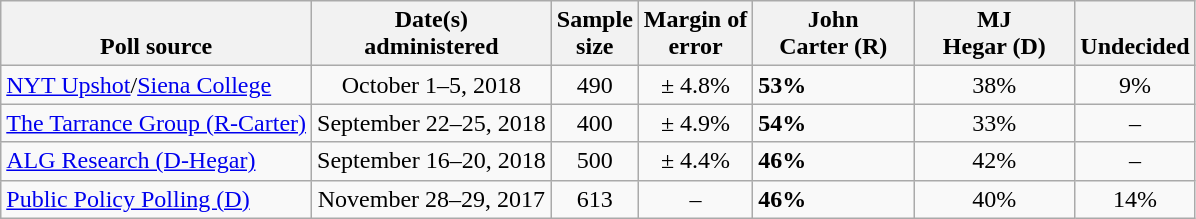<table class="wikitable">
<tr valign= bottom>
<th>Poll source</th>
<th>Date(s)<br>administered</th>
<th>Sample<br>size</th>
<th>Margin of<br>error</th>
<th style="width:100px;">John<br>Carter (R)</th>
<th style="width:100px;">MJ<br>Hegar (D)</th>
<th>Undecided</th>
</tr>
<tr>
<td><a href='#'>NYT Upshot</a>/<a href='#'>Siena College</a></td>
<td align="center">October 1–5, 2018</td>
<td align="center">490</td>
<td align="center">± 4.8%</td>
<td><strong>53%</strong></td>
<td align="center">38%</td>
<td align="center">9%</td>
</tr>
<tr>
<td><a href='#'>The Tarrance Group (R-Carter)</a></td>
<td align="center">September 22–25, 2018</td>
<td align="center">400</td>
<td align="center">± 4.9%</td>
<td><strong>54%</strong></td>
<td align="center">33%</td>
<td align="center">–</td>
</tr>
<tr>
<td><a href='#'>ALG Research (D-Hegar)</a></td>
<td align="center">September 16–20, 2018</td>
<td align="center">500</td>
<td align="center">± 4.4%</td>
<td><strong>46%</strong></td>
<td align="center">42%</td>
<td align="center">–</td>
</tr>
<tr>
<td><a href='#'>Public Policy Polling (D)</a></td>
<td align=center>November 28–29, 2017</td>
<td align=center>613</td>
<td align=center>–</td>
<td><strong>46%</strong></td>
<td align=center>40%</td>
<td align=center>14%</td>
</tr>
</table>
